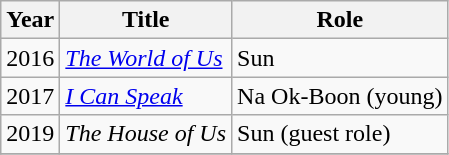<table class="wikitable">
<tr>
<th>Year</th>
<th>Title</th>
<th>Role</th>
</tr>
<tr>
<td style="text-align:center;">2016</td>
<td><em><a href='#'>The World of Us</a></em></td>
<td>Sun</td>
</tr>
<tr>
<td style="text-align:center;">2017</td>
<td><em><a href='#'>I Can Speak</a></em></td>
<td>Na Ok-Boon (young)</td>
</tr>
<tr>
<td style="text-align:center;">2019</td>
<td><em>The House of Us</em></td>
<td>Sun (guest role)</td>
</tr>
<tr>
</tr>
</table>
